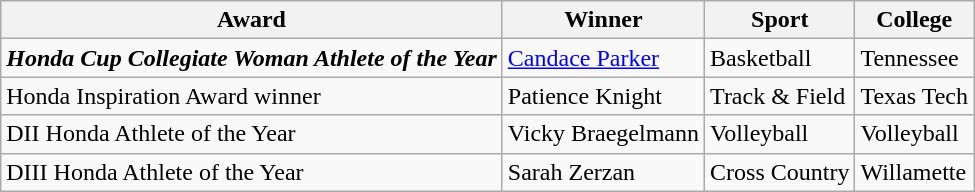<table class="wikitable">
<tr>
<th>Award</th>
<th>Winner</th>
<th>Sport</th>
<th>College</th>
</tr>
<tr>
<td><strong><em>Honda Cup<strong> Collegiate Woman Athlete of the Year<em></td>
<td><a href='#'>Candace Parker</a></td>
<td>Basketball</td>
<td>Tennessee</td>
</tr>
<tr>
<td></em>Honda Inspiration Award winner<em></td>
<td>Patience Knight</td>
<td>Track & Field</td>
<td>Texas Tech</td>
</tr>
<tr>
<td></em>DII Honda Athlete of the Year<em></td>
<td>Vicky Braegelmann</td>
<td>Volleyball</td>
<td>Volleyball</td>
</tr>
<tr>
<td></em>DIII Honda Athlete of the Year<em></td>
<td>Sarah Zerzan</td>
<td>Cross Country</td>
<td>Willamette</td>
</tr>
</table>
